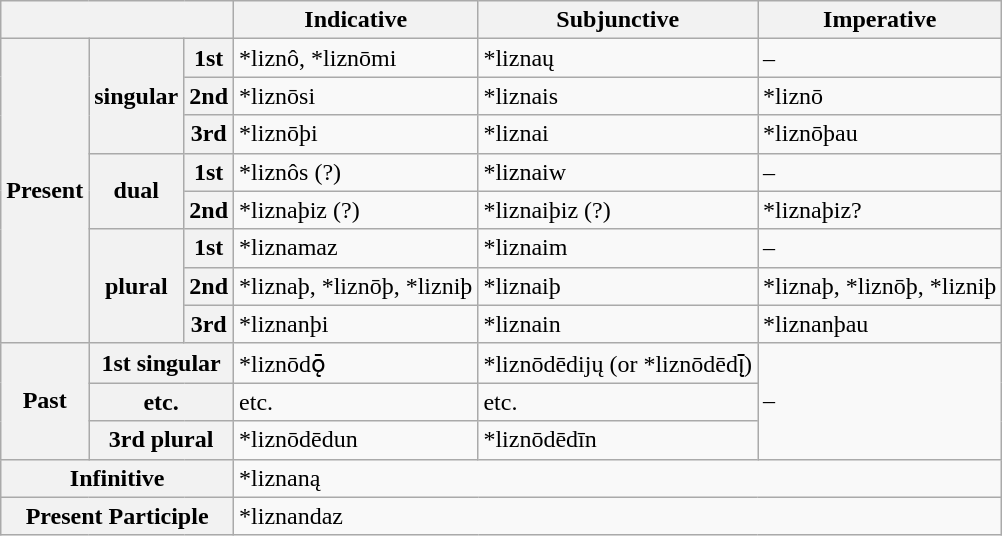<table class="wikitable">
<tr>
<th colspan="3"></th>
<th>Indicative</th>
<th>Subjunctive</th>
<th>Imperative</th>
</tr>
<tr>
<th rowspan="8">Present</th>
<th rowspan="3">singular</th>
<th>1st</th>
<td>*liznô, *liznōmi</td>
<td>*liznaų</td>
<td>–</td>
</tr>
<tr>
<th>2nd</th>
<td>*liznōsi</td>
<td>*liznais</td>
<td>*liznō</td>
</tr>
<tr>
<th>3rd</th>
<td>*liznōþi</td>
<td>*liznai</td>
<td>*liznōþau</td>
</tr>
<tr>
<th rowspan="2">dual</th>
<th>1st</th>
<td>*liznôs (?)</td>
<td>*liznaiw</td>
<td>–</td>
</tr>
<tr>
<th>2nd</th>
<td>*liznaþiz (?)</td>
<td>*liznaiþiz (?)</td>
<td>*liznaþiz?</td>
</tr>
<tr>
<th rowspan="3">plural</th>
<th>1st</th>
<td>*liznamaz</td>
<td>*liznaim</td>
<td>–</td>
</tr>
<tr>
<th>2nd</th>
<td>*liznaþ, *liznōþ, *lizniþ</td>
<td>*liznaiþ</td>
<td>*liznaþ, *liznōþ, *lizniþ</td>
</tr>
<tr>
<th>3rd</th>
<td>*liznanþi</td>
<td>*liznain</td>
<td>*liznanþau</td>
</tr>
<tr>
<th rowspan="3">Past</th>
<th colspan="2">1st singular</th>
<td>*liznōdǭ</td>
<td>*liznōdēdijų (or *liznōdēdį̄)</td>
<td rowspan=3>–</td>
</tr>
<tr>
<th colspan="2">etc.</th>
<td>etc.</td>
<td>etc.</td>
</tr>
<tr>
<th colspan="2">3rd plural</th>
<td>*liznōdēdun</td>
<td>*liznōdēdīn</td>
</tr>
<tr>
<th colspan="3">Infinitive</th>
<td colspan="3">*liznaną</td>
</tr>
<tr>
<th colspan="3">Present Participle</th>
<td colspan="3">*liznandaz</td>
</tr>
</table>
